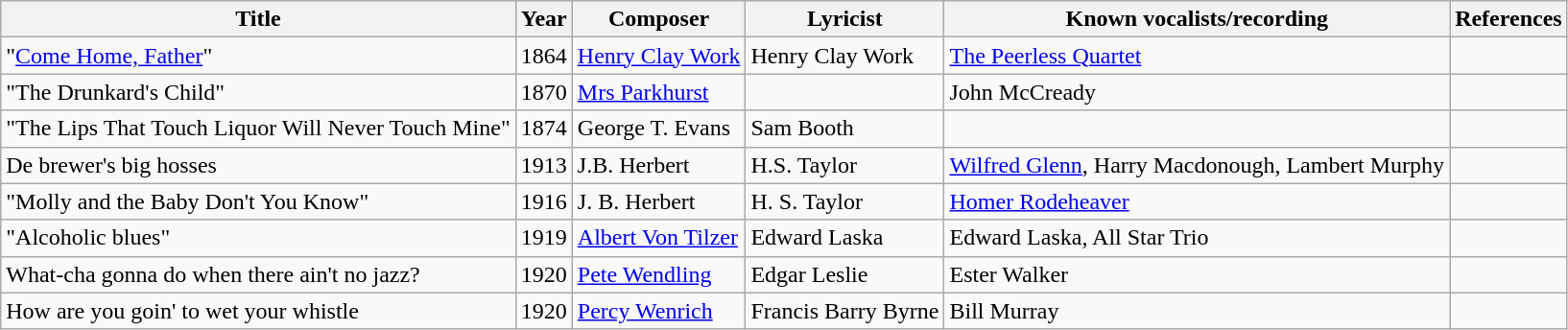<table class="wikitable">
<tr>
<th>Title</th>
<th>Year</th>
<th>Composer</th>
<th>Lyricist</th>
<th>Known vocalists/recording</th>
<th>References</th>
</tr>
<tr>
<td>"<a href='#'>Come Home, Father</a>"</td>
<td>1864</td>
<td><a href='#'>Henry Clay Work</a></td>
<td>Henry Clay Work</td>
<td><a href='#'>The Peerless Quartet</a></td>
<td></td>
</tr>
<tr>
<td>"The Drunkard's Child"</td>
<td>1870</td>
<td><a href='#'>Mrs Parkhurst</a></td>
<td></td>
<td>John McCready</td>
<td></td>
</tr>
<tr>
<td>"The Lips That Touch Liquor Will Never Touch Mine"</td>
<td>1874</td>
<td>George T. Evans</td>
<td>Sam Booth</td>
<td></td>
<td></td>
</tr>
<tr>
<td>De brewer's big hosses</td>
<td>1913</td>
<td>J.B. Herbert</td>
<td>H.S. Taylor</td>
<td><a href='#'>Wilfred Glenn</a>, Harry Macdonough, Lambert Murphy</td>
<td></td>
</tr>
<tr>
<td>"Molly and the Baby Don't You Know"</td>
<td>1916</td>
<td>J. B. Herbert</td>
<td>H. S. Taylor</td>
<td><a href='#'>Homer Rodeheaver</a></td>
<td></td>
</tr>
<tr>
<td>"Alcoholic blues"</td>
<td>1919</td>
<td><a href='#'>Albert Von Tilzer</a></td>
<td>Edward Laska</td>
<td>Edward Laska, All Star Trio</td>
<td></td>
</tr>
<tr>
<td>What-cha gonna do when there ain't no jazz?</td>
<td>1920</td>
<td><a href='#'>Pete Wendling</a></td>
<td>Edgar Leslie</td>
<td>Ester Walker</td>
<td></td>
</tr>
<tr>
<td>How are you goin' to wet your whistle</td>
<td>1920</td>
<td><a href='#'>Percy Wenrich</a></td>
<td>Francis Barry Byrne</td>
<td>Bill Murray</td>
<td></td>
</tr>
</table>
